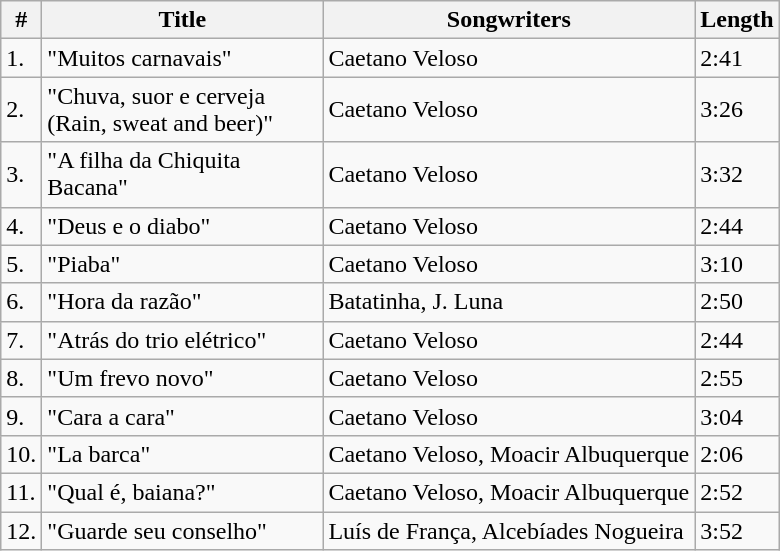<table class="wikitable">
<tr>
<th>#</th>
<th width="180">Title</th>
<th>Songwriters</th>
<th>Length</th>
</tr>
<tr>
<td>1.</td>
<td>"Muitos carnavais"</td>
<td>Caetano Veloso</td>
<td>2:41</td>
</tr>
<tr>
<td>2.</td>
<td>"Chuva, suor e cerveja (Rain, sweat and beer)"</td>
<td>Caetano Veloso</td>
<td>3:26</td>
</tr>
<tr>
<td>3.</td>
<td>"A filha da Chiquita Bacana"</td>
<td>Caetano Veloso</td>
<td>3:32</td>
</tr>
<tr>
<td>4.</td>
<td>"Deus e o diabo"</td>
<td>Caetano Veloso</td>
<td>2:44</td>
</tr>
<tr>
<td>5.</td>
<td>"Piaba"</td>
<td>Caetano Veloso</td>
<td>3:10</td>
</tr>
<tr>
<td>6.</td>
<td>"Hora da razão"</td>
<td>Batatinha, J. Luna</td>
<td>2:50</td>
</tr>
<tr>
<td>7.</td>
<td>"Atrás do trio elétrico"</td>
<td>Caetano Veloso</td>
<td>2:44</td>
</tr>
<tr>
<td>8.</td>
<td>"Um frevo novo"</td>
<td>Caetano Veloso</td>
<td>2:55</td>
</tr>
<tr>
<td>9.</td>
<td>"Cara a cara"</td>
<td>Caetano Veloso</td>
<td>3:04</td>
</tr>
<tr>
<td>10.</td>
<td>"La barca"</td>
<td>Caetano Veloso, Moacir Albuquerque</td>
<td>2:06</td>
</tr>
<tr>
<td>11.</td>
<td>"Qual é, baiana?"</td>
<td>Caetano Veloso, Moacir Albuquerque</td>
<td>2:52</td>
</tr>
<tr>
<td>12.</td>
<td>"Guarde seu conselho"</td>
<td>Luís de França, Alcebíades Nogueira</td>
<td>3:52</td>
</tr>
</table>
